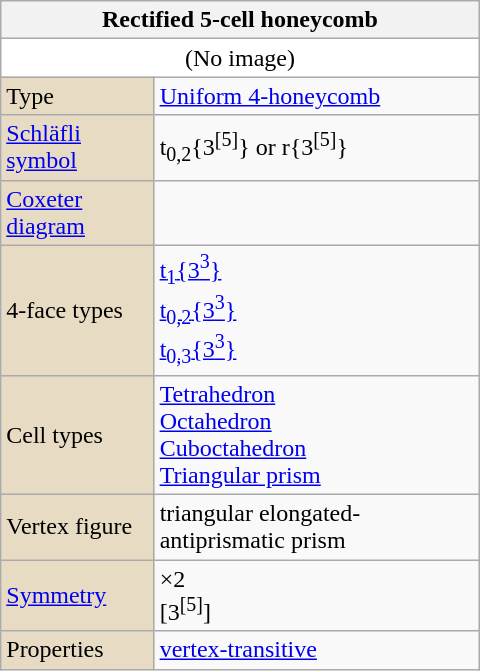<table class="wikitable" align="right" style="margin-left:10px" width="320">
<tr>
<th bgcolor=#e7dcc3 colspan=2>Rectified 5-cell honeycomb</th>
</tr>
<tr>
<td bgcolor=#ffffff align=center colspan=2>(No image)</td>
</tr>
<tr>
<td bgcolor=#e7dcc3>Type</td>
<td><a href='#'>Uniform 4-honeycomb</a></td>
</tr>
<tr>
<td bgcolor=#e7dcc3><a href='#'>Schläfli symbol</a></td>
<td>t<sub>0,2</sub>{3<sup>[5]</sup>} or r{3<sup>[5]</sup>}</td>
</tr>
<tr>
<td bgcolor=#e7dcc3><a href='#'>Coxeter diagram</a></td>
<td></td>
</tr>
<tr>
<td bgcolor=#e7dcc3>4-face types</td>
<td><a href='#'>t<sub>1</sub>{3<sup>3</sup>}</a> <br><a href='#'>t<sub>0,2</sub>{3<sup>3</sup>}</a> <br><a href='#'>t<sub>0,3</sub>{3<sup>3</sup>}</a> </td>
</tr>
<tr>
<td bgcolor=#e7dcc3>Cell types</td>
<td><a href='#'>Tetrahedron</a> <br><a href='#'>Octahedron</a> <br><a href='#'>Cuboctahedron</a> <br><a href='#'>Triangular prism</a> </td>
</tr>
<tr>
<td bgcolor=#e7dcc3>Vertex figure</td>
<td>triangular elongated-antiprismatic prism</td>
</tr>
<tr>
<td bgcolor=#e7dcc3><a href='#'>Symmetry</a></td>
<td>×2<br>[3<sup>[5]</sup>]</td>
</tr>
<tr>
<td bgcolor=#e7dcc3>Properties</td>
<td><a href='#'>vertex-transitive</a></td>
</tr>
</table>
